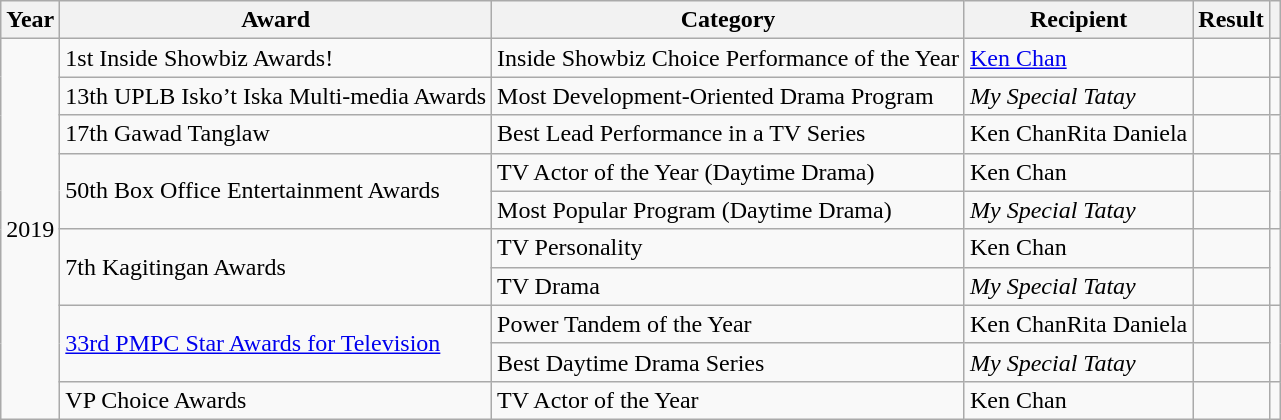<table class="wikitable">
<tr>
<th>Year</th>
<th>Award</th>
<th>Category</th>
<th>Recipient</th>
<th>Result</th>
<th></th>
</tr>
<tr>
<td rowspan=10>2019</td>
<td>1st Inside Showbiz Awards!</td>
<td>Inside Showbiz Choice Performance of the Year</td>
<td><a href='#'>Ken Chan</a></td>
<td></td>
<td></td>
</tr>
<tr>
<td>13th UPLB Isko’t Iska Multi-media Awards</td>
<td>Most Development-Oriented Drama Program</td>
<td><em>My Special Tatay</em></td>
<td></td>
<td></td>
</tr>
<tr>
<td>17th Gawad Tanglaw</td>
<td>Best Lead Performance in a TV Series</td>
<td>Ken ChanRita Daniela</td>
<td></td>
<td></td>
</tr>
<tr>
<td rowspan=2>50th Box Office Entertainment Awards</td>
<td>TV Actor of the Year (Daytime Drama)</td>
<td>Ken Chan</td>
<td></td>
<td rowspan=2></td>
</tr>
<tr>
<td>Most Popular Program (Daytime Drama)</td>
<td><em>My Special Tatay</em></td>
<td></td>
</tr>
<tr>
<td rowspan=2>7th Kagitingan Awards</td>
<td>TV Personality</td>
<td>Ken Chan</td>
<td></td>
<td rowspan=2></td>
</tr>
<tr>
<td>TV Drama</td>
<td><em>My Special Tatay</em></td>
<td></td>
</tr>
<tr>
<td rowspan=2><a href='#'>33rd PMPC Star Awards for Television</a></td>
<td>Power Tandem of the Year</td>
<td>Ken ChanRita Daniela</td>
<td></td>
<td rowspan=2></td>
</tr>
<tr>
<td>Best Daytime Drama Series</td>
<td><em>My Special Tatay</em></td>
<td></td>
</tr>
<tr>
<td>VP Choice Awards</td>
<td>TV Actor of the Year</td>
<td>Ken Chan</td>
<td></td>
<td></td>
</tr>
</table>
